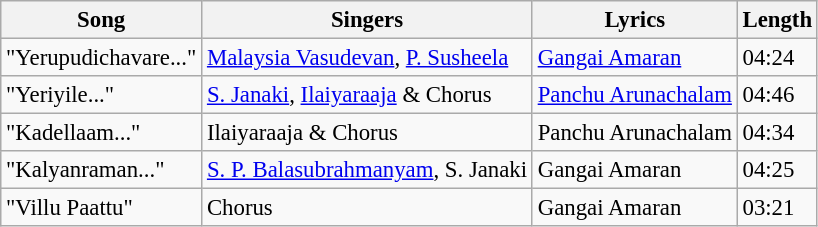<table class="wikitable" style="font-size:95%;">
<tr>
<th>Song</th>
<th>Singers</th>
<th>Lyrics</th>
<th>Length</th>
</tr>
<tr>
<td>"Yerupudichavare..."</td>
<td><a href='#'>Malaysia Vasudevan</a>, <a href='#'>P. Susheela</a></td>
<td><a href='#'>Gangai Amaran</a></td>
<td>04:24</td>
</tr>
<tr>
<td>"Yeriyile..."</td>
<td><a href='#'>S. Janaki</a>, <a href='#'>Ilaiyaraaja</a> & Chorus</td>
<td><a href='#'>Panchu Arunachalam</a></td>
<td>04:46</td>
</tr>
<tr>
<td>"Kadellaam..."</td>
<td>Ilaiyaraaja & Chorus</td>
<td>Panchu Arunachalam</td>
<td>04:34</td>
</tr>
<tr>
<td>"Kalyanraman..."</td>
<td><a href='#'>S. P. Balasubrahmanyam</a>, S. Janaki</td>
<td>Gangai Amaran</td>
<td>04:25</td>
</tr>
<tr>
<td>"Villu Paattu"</td>
<td>Chorus</td>
<td>Gangai Amaran</td>
<td>03:21</td>
</tr>
</table>
